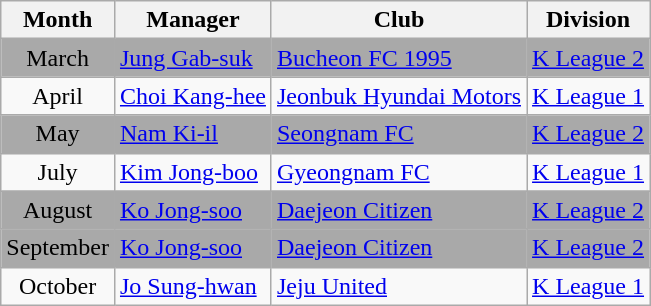<table class="wikitable">
<tr>
<th>Month</th>
<th>Manager</th>
<th>Club</th>
<th>Division</th>
</tr>
<tr bgcolor=darkgray>
<td align="center">March</td>
<td> <a href='#'>Jung Gab-suk</a></td>
<td><a href='#'>Bucheon FC 1995</a></td>
<td><a href='#'>K League 2</a></td>
</tr>
<tr>
<td align="center">April</td>
<td> <a href='#'>Choi Kang-hee</a></td>
<td><a href='#'>Jeonbuk Hyundai Motors</a></td>
<td><a href='#'>K League 1</a></td>
</tr>
<tr bgcolor=darkgray>
<td align="center">May</td>
<td> <a href='#'>Nam Ki-il</a></td>
<td><a href='#'>Seongnam FC</a></td>
<td><a href='#'>K League 2</a></td>
</tr>
<tr>
<td align="center">July</td>
<td> <a href='#'>Kim Jong-boo</a></td>
<td><a href='#'>Gyeongnam FC</a></td>
<td><a href='#'>K League 1</a></td>
</tr>
<tr bgcolor=darkgray>
<td align="center">August</td>
<td> <a href='#'>Ko Jong-soo</a></td>
<td><a href='#'>Daejeon Citizen</a></td>
<td><a href='#'>K League 2</a></td>
</tr>
<tr bgcolor=darkgray>
<td align="center">September</td>
<td> <a href='#'>Ko Jong-soo</a></td>
<td><a href='#'>Daejeon Citizen</a></td>
<td><a href='#'>K League 2</a></td>
</tr>
<tr>
<td align="center">October</td>
<td> <a href='#'>Jo Sung-hwan</a></td>
<td><a href='#'>Jeju United</a></td>
<td><a href='#'>K League 1</a></td>
</tr>
</table>
